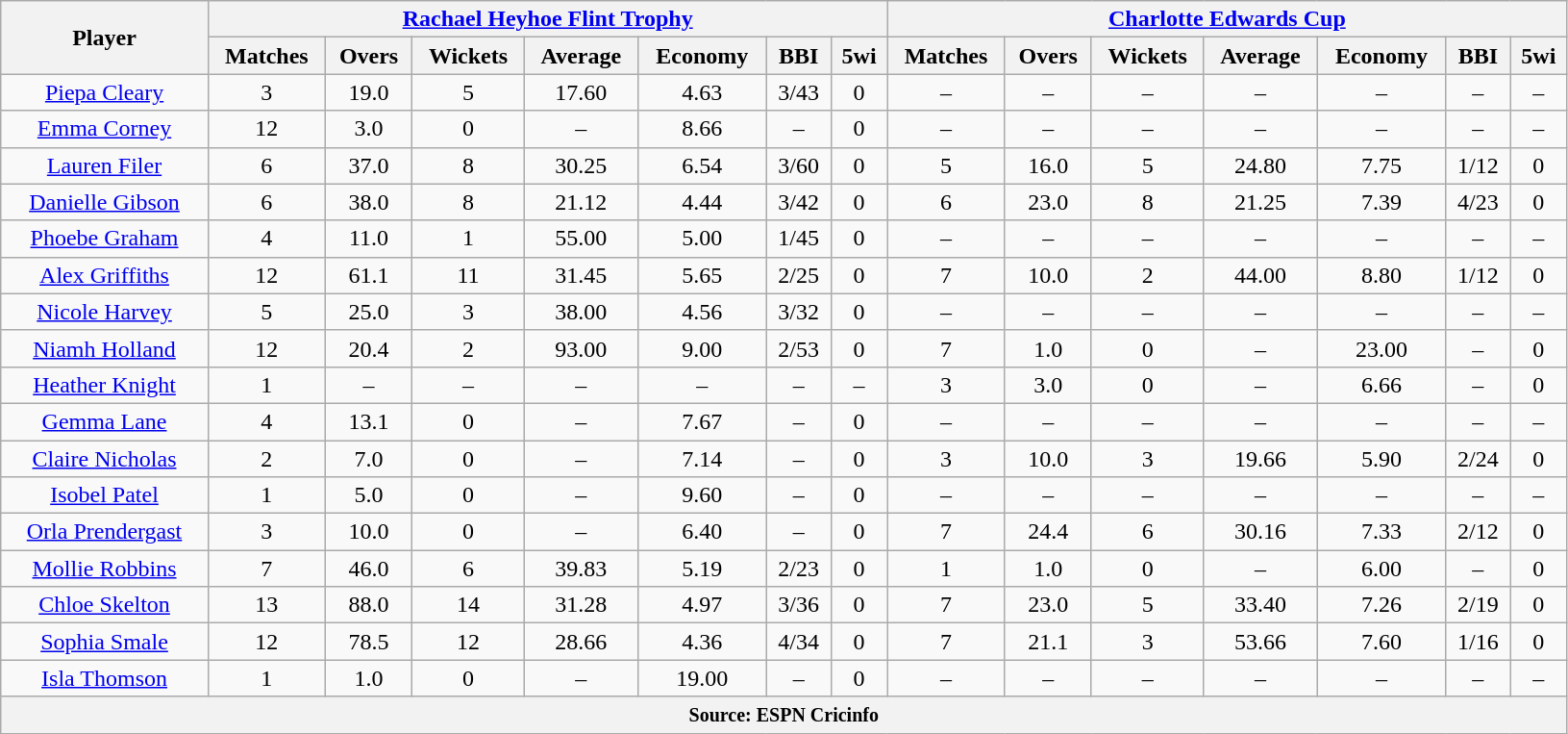<table class="wikitable" style="text-align:center; width:86%;">
<tr>
<th rowspan=2>Player</th>
<th colspan=7><a href='#'>Rachael Heyhoe Flint Trophy</a></th>
<th colspan=7><a href='#'>Charlotte Edwards Cup</a></th>
</tr>
<tr>
<th>Matches</th>
<th>Overs</th>
<th>Wickets</th>
<th>Average</th>
<th>Economy</th>
<th>BBI</th>
<th>5wi</th>
<th>Matches</th>
<th>Overs</th>
<th>Wickets</th>
<th>Average</th>
<th>Economy</th>
<th>BBI</th>
<th>5wi</th>
</tr>
<tr>
<td><a href='#'>Piepa Cleary</a></td>
<td>3</td>
<td>19.0</td>
<td>5</td>
<td>17.60</td>
<td>4.63</td>
<td>3/43</td>
<td>0</td>
<td>–</td>
<td>–</td>
<td>–</td>
<td>–</td>
<td>–</td>
<td>–</td>
<td>–</td>
</tr>
<tr>
<td><a href='#'>Emma Corney</a></td>
<td>12</td>
<td>3.0</td>
<td>0</td>
<td>–</td>
<td>8.66</td>
<td>–</td>
<td>0</td>
<td>–</td>
<td>–</td>
<td>–</td>
<td>–</td>
<td>–</td>
<td>–</td>
<td>–</td>
</tr>
<tr>
<td><a href='#'>Lauren Filer</a></td>
<td>6</td>
<td>37.0</td>
<td>8</td>
<td>30.25</td>
<td>6.54</td>
<td>3/60</td>
<td>0</td>
<td>5</td>
<td>16.0</td>
<td>5</td>
<td>24.80</td>
<td>7.75</td>
<td>1/12</td>
<td>0</td>
</tr>
<tr>
<td><a href='#'>Danielle Gibson</a></td>
<td>6</td>
<td>38.0</td>
<td>8</td>
<td>21.12</td>
<td>4.44</td>
<td>3/42</td>
<td>0</td>
<td>6</td>
<td>23.0</td>
<td>8</td>
<td>21.25</td>
<td>7.39</td>
<td>4/23</td>
<td>0</td>
</tr>
<tr>
<td><a href='#'>Phoebe Graham</a></td>
<td>4</td>
<td>11.0</td>
<td>1</td>
<td>55.00</td>
<td>5.00</td>
<td>1/45</td>
<td>0</td>
<td>–</td>
<td>–</td>
<td>–</td>
<td>–</td>
<td>–</td>
<td>–</td>
<td>–</td>
</tr>
<tr>
<td><a href='#'>Alex Griffiths</a></td>
<td>12</td>
<td>61.1</td>
<td>11</td>
<td>31.45</td>
<td>5.65</td>
<td>2/25</td>
<td>0</td>
<td>7</td>
<td>10.0</td>
<td>2</td>
<td>44.00</td>
<td>8.80</td>
<td>1/12</td>
<td>0</td>
</tr>
<tr>
<td><a href='#'>Nicole Harvey</a></td>
<td>5</td>
<td>25.0</td>
<td>3</td>
<td>38.00</td>
<td>4.56</td>
<td>3/32</td>
<td>0</td>
<td>–</td>
<td>–</td>
<td>–</td>
<td>–</td>
<td>–</td>
<td>–</td>
<td>–</td>
</tr>
<tr>
<td><a href='#'>Niamh Holland</a></td>
<td>12</td>
<td>20.4</td>
<td>2</td>
<td>93.00</td>
<td>9.00</td>
<td>2/53</td>
<td>0</td>
<td>7</td>
<td>1.0</td>
<td>0</td>
<td>–</td>
<td>23.00</td>
<td>–</td>
<td>0</td>
</tr>
<tr>
<td><a href='#'>Heather Knight</a></td>
<td>1</td>
<td>–</td>
<td>–</td>
<td>–</td>
<td>–</td>
<td>–</td>
<td>–</td>
<td>3</td>
<td>3.0</td>
<td>0</td>
<td>–</td>
<td>6.66</td>
<td>–</td>
<td>0</td>
</tr>
<tr>
<td><a href='#'>Gemma Lane</a></td>
<td>4</td>
<td>13.1</td>
<td>0</td>
<td>–</td>
<td>7.67</td>
<td>–</td>
<td>0</td>
<td>–</td>
<td>–</td>
<td>–</td>
<td>–</td>
<td>–</td>
<td>–</td>
<td>–</td>
</tr>
<tr>
<td><a href='#'>Claire Nicholas</a></td>
<td>2</td>
<td>7.0</td>
<td>0</td>
<td>–</td>
<td>7.14</td>
<td>–</td>
<td>0</td>
<td>3</td>
<td>10.0</td>
<td>3</td>
<td>19.66</td>
<td>5.90</td>
<td>2/24</td>
<td>0</td>
</tr>
<tr>
<td><a href='#'>Isobel Patel</a></td>
<td>1</td>
<td>5.0</td>
<td>0</td>
<td>–</td>
<td>9.60</td>
<td>–</td>
<td>0</td>
<td>–</td>
<td>–</td>
<td>–</td>
<td>–</td>
<td>–</td>
<td>–</td>
<td>–</td>
</tr>
<tr>
<td><a href='#'>Orla Prendergast</a></td>
<td>3</td>
<td>10.0</td>
<td>0</td>
<td>–</td>
<td>6.40</td>
<td>–</td>
<td>0</td>
<td>7</td>
<td>24.4</td>
<td>6</td>
<td>30.16</td>
<td>7.33</td>
<td>2/12</td>
<td>0</td>
</tr>
<tr>
<td><a href='#'>Mollie Robbins</a></td>
<td>7</td>
<td>46.0</td>
<td>6</td>
<td>39.83</td>
<td>5.19</td>
<td>2/23</td>
<td>0</td>
<td>1</td>
<td>1.0</td>
<td>0</td>
<td>–</td>
<td>6.00</td>
<td>–</td>
<td>0</td>
</tr>
<tr>
<td><a href='#'>Chloe Skelton</a></td>
<td>13</td>
<td>88.0</td>
<td>14</td>
<td>31.28</td>
<td>4.97</td>
<td>3/36</td>
<td>0</td>
<td>7</td>
<td>23.0</td>
<td>5</td>
<td>33.40</td>
<td>7.26</td>
<td>2/19</td>
<td>0</td>
</tr>
<tr>
<td><a href='#'>Sophia Smale</a></td>
<td>12</td>
<td>78.5</td>
<td>12</td>
<td>28.66</td>
<td>4.36</td>
<td>4/34</td>
<td>0</td>
<td>7</td>
<td>21.1</td>
<td>3</td>
<td>53.66</td>
<td>7.60</td>
<td>1/16</td>
<td>0</td>
</tr>
<tr>
<td><a href='#'>Isla Thomson</a></td>
<td>1</td>
<td>1.0</td>
<td>0</td>
<td>–</td>
<td>19.00</td>
<td>–</td>
<td>0</td>
<td>–</td>
<td>–</td>
<td>–</td>
<td>–</td>
<td>–</td>
<td>–</td>
<td>–</td>
</tr>
<tr>
<th colspan="15"><small>Source: ESPN Cricinfo</small></th>
</tr>
</table>
